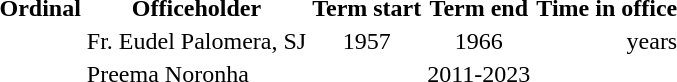<table>
<tr>
<th>Ordinal</th>
<th>Officeholder</th>
<th>Term start</th>
<th>Term end</th>
<th>Time in office</th>
</tr>
<tr>
<td align=center></td>
<td>Fr. Eudel Palomera, SJ</td>
<td align=center>1957</td>
<td align=center>1966</td>
<td align=right> years</td>
</tr>
<tr>
<td align=center></td>
<td>Preema Noronha</td>
<td align=center></td>
<td align=center>2011-2023</td>
<td align=right></td>
</tr>
</table>
